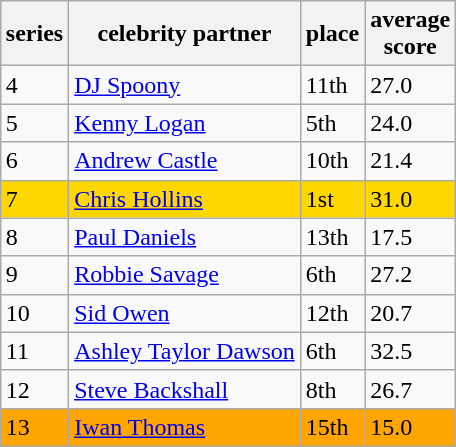<table class="wikitable sortable" style=margin:auto>
<tr>
<th>series</th>
<th>celebrity partner</th>
<th>place</th>
<th>average<br>score</th>
</tr>
<tr>
<td>4</td>
<td><a href='#'>DJ Spoony</a></td>
<td>11th</td>
<td>27.0</td>
</tr>
<tr>
<td>5</td>
<td><a href='#'>Kenny Logan</a></td>
<td>5th</td>
<td>24.0</td>
</tr>
<tr>
<td>6</td>
<td><a href='#'>Andrew Castle</a></td>
<td>10th</td>
<td>21.4</td>
</tr>
<tr bgcolor=gold>
<td>7</td>
<td><a href='#'>Chris Hollins</a></td>
<td>1st</td>
<td>31.0</td>
</tr>
<tr>
<td>8</td>
<td><a href='#'>Paul Daniels</a></td>
<td>13th</td>
<td>17.5</td>
</tr>
<tr>
<td>9</td>
<td><a href='#'>Robbie Savage</a></td>
<td>6th</td>
<td>27.2</td>
</tr>
<tr>
<td>10</td>
<td><a href='#'>Sid Owen</a></td>
<td>12th</td>
<td>20.7</td>
</tr>
<tr>
<td>11</td>
<td><a href='#'>Ashley Taylor Dawson</a></td>
<td>6th</td>
<td>32.5</td>
</tr>
<tr>
<td>12</td>
<td><a href='#'>Steve Backshall</a></td>
<td>8th</td>
<td>26.7</td>
</tr>
<tr bgcolor=orange>
<td>13</td>
<td><a href='#'>Iwan Thomas</a></td>
<td>15th</td>
<td>15.0</td>
</tr>
</table>
